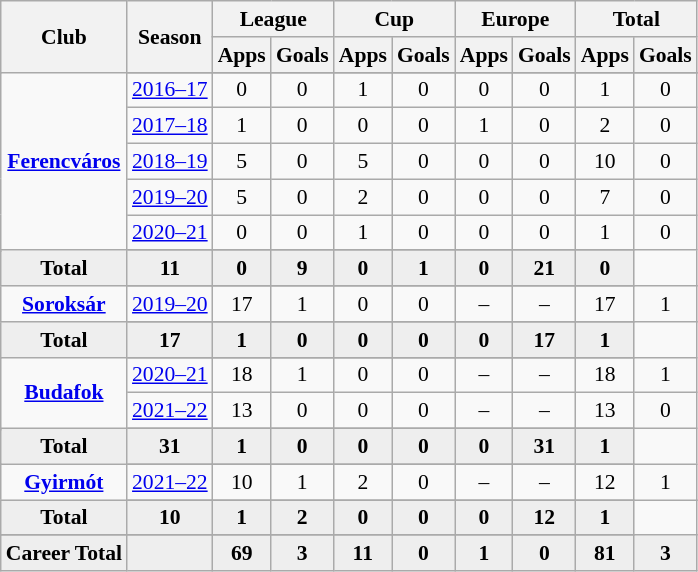<table class="wikitable" style="font-size:90%; text-align: center;">
<tr>
<th rowspan="2">Club</th>
<th rowspan="2">Season</th>
<th colspan="2">League</th>
<th colspan="2">Cup</th>
<th colspan="2">Europe</th>
<th colspan="2">Total</th>
</tr>
<tr>
<th>Apps</th>
<th>Goals</th>
<th>Apps</th>
<th>Goals</th>
<th>Apps</th>
<th>Goals</th>
<th>Apps</th>
<th>Goals</th>
</tr>
<tr ||-||-||-|->
<td rowspan="7" valign="center"><strong><a href='#'>Ferencváros</a></strong></td>
</tr>
<tr>
<td><a href='#'>2016–17</a></td>
<td>0</td>
<td>0</td>
<td>1</td>
<td>0</td>
<td>0</td>
<td>0</td>
<td>1</td>
<td>0</td>
</tr>
<tr>
<td><a href='#'>2017–18</a></td>
<td>1</td>
<td>0</td>
<td>0</td>
<td>0</td>
<td>1</td>
<td>0</td>
<td>2</td>
<td>0</td>
</tr>
<tr>
<td><a href='#'>2018–19</a></td>
<td>5</td>
<td>0</td>
<td>5</td>
<td>0</td>
<td>0</td>
<td>0</td>
<td>10</td>
<td>0</td>
</tr>
<tr>
<td><a href='#'>2019–20</a></td>
<td>5</td>
<td>0</td>
<td>2</td>
<td>0</td>
<td>0</td>
<td>0</td>
<td>7</td>
<td>0</td>
</tr>
<tr>
<td><a href='#'>2020–21</a></td>
<td>0</td>
<td>0</td>
<td>1</td>
<td>0</td>
<td>0</td>
<td>0</td>
<td>1</td>
<td>0</td>
</tr>
<tr>
</tr>
<tr style="font-weight:bold; background-color:#eeeeee;">
<td>Total</td>
<td>11</td>
<td>0</td>
<td>9</td>
<td>0</td>
<td>1</td>
<td>0</td>
<td>21</td>
<td>0</td>
</tr>
<tr>
<td rowspan="3" valign="center"><strong><a href='#'>Soroksár</a></strong></td>
</tr>
<tr>
<td><a href='#'>2019–20</a></td>
<td>17</td>
<td>1</td>
<td>0</td>
<td>0</td>
<td>–</td>
<td>–</td>
<td>17</td>
<td>1</td>
</tr>
<tr>
</tr>
<tr style="font-weight:bold; background-color:#eeeeee;">
<td>Total</td>
<td>17</td>
<td>1</td>
<td>0</td>
<td>0</td>
<td>0</td>
<td>0</td>
<td>17</td>
<td>1</td>
</tr>
<tr>
<td rowspan="4" valign="center"><strong><a href='#'>Budafok</a></strong></td>
</tr>
<tr>
<td><a href='#'>2020–21</a></td>
<td>18</td>
<td>1</td>
<td>0</td>
<td>0</td>
<td>–</td>
<td>–</td>
<td>18</td>
<td>1</td>
</tr>
<tr>
<td><a href='#'>2021–22</a></td>
<td>13</td>
<td>0</td>
<td>0</td>
<td>0</td>
<td>–</td>
<td>–</td>
<td>13</td>
<td>0</td>
</tr>
<tr>
</tr>
<tr style="font-weight:bold; background-color:#eeeeee;">
<td>Total</td>
<td>31</td>
<td>1</td>
<td>0</td>
<td>0</td>
<td>0</td>
<td>0</td>
<td>31</td>
<td>1</td>
</tr>
<tr>
<td rowspan="3" valign="center"><strong><a href='#'>Gyirmót</a></strong></td>
</tr>
<tr>
<td><a href='#'>2021–22</a></td>
<td>10</td>
<td>1</td>
<td>2</td>
<td>0</td>
<td>–</td>
<td>–</td>
<td>12</td>
<td>1</td>
</tr>
<tr>
</tr>
<tr style="font-weight:bold; background-color:#eeeeee;">
<td>Total</td>
<td>10</td>
<td>1</td>
<td>2</td>
<td>0</td>
<td>0</td>
<td>0</td>
<td>12</td>
<td>1</td>
</tr>
<tr>
</tr>
<tr style="font-weight:bold; background-color:#eeeeee;">
<td rowspan="1" valign="top"><strong>Career Total</strong></td>
<td></td>
<td><strong>69</strong></td>
<td><strong>3</strong></td>
<td><strong>11</strong></td>
<td><strong>0</strong></td>
<td><strong>1</strong></td>
<td><strong>0</strong></td>
<td><strong>81</strong></td>
<td><strong>3</strong></td>
</tr>
</table>
